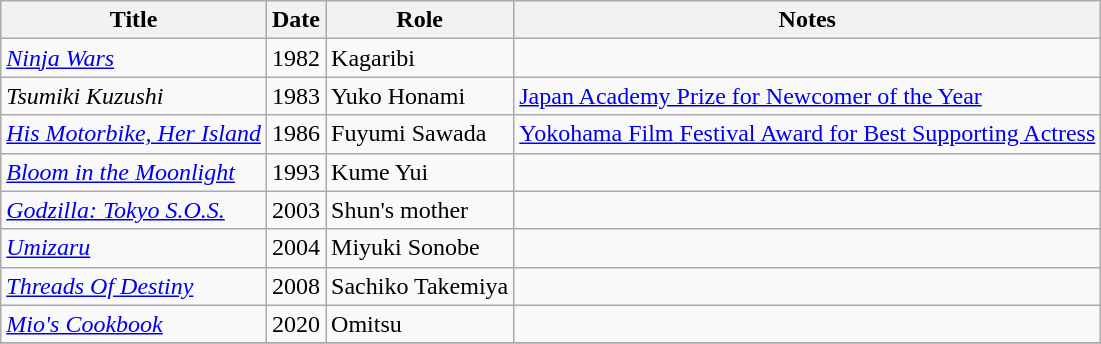<table class="wikitable sortable">
<tr>
<th>Title</th>
<th>Date</th>
<th>Role</th>
<th>Notes</th>
</tr>
<tr>
<td><em><a href='#'>Ninja Wars</a></em></td>
<td>1982</td>
<td>Kagaribi</td>
<td></td>
</tr>
<tr>
<td><em>Tsumiki Kuzushi</em></td>
<td>1983</td>
<td>Yuko Honami</td>
<td><a href='#'>Japan Academy Prize for Newcomer of the Year</a></td>
</tr>
<tr>
<td><em><a href='#'>His Motorbike, Her Island</a></em></td>
<td>1986</td>
<td>Fuyumi Sawada</td>
<td><a href='#'>Yokohama Film Festival Award for Best Supporting Actress</a></td>
</tr>
<tr>
<td><em><a href='#'>Bloom in the Moonlight</a></em></td>
<td>1993</td>
<td>Kume Yui</td>
<td></td>
</tr>
<tr>
<td><em><a href='#'>Godzilla: Tokyo S.O.S.</a></em></td>
<td>2003</td>
<td>Shun's mother</td>
<td></td>
</tr>
<tr>
<td><em><a href='#'>Umizaru</a></em></td>
<td>2004</td>
<td>Miyuki Sonobe</td>
<td></td>
</tr>
<tr>
<td><em><a href='#'>Threads Of Destiny</a></em></td>
<td>2008</td>
<td>Sachiko Takemiya</td>
<td></td>
</tr>
<tr>
<td><em><a href='#'>Mio's Cookbook</a></em></td>
<td>2020</td>
<td>Omitsu</td>
<td></td>
</tr>
<tr>
</tr>
</table>
